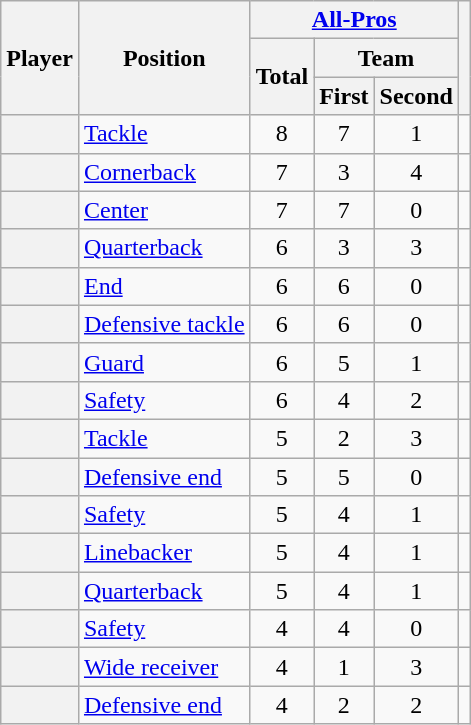<table class="wikitable sortable" style="text-align: center;">
<tr>
<th scope=col rowspan=3>Player</th>
<th scope=col rowspan=3>Position</th>
<th scope=colgroup colspan=3><a href='#'>All-Pros</a></th>
<th scope=col rowspan=3 class="unsortable"></th>
</tr>
<tr>
<th scope=col rowspan=2>Total</th>
<th scope=colgroup colspan=2>Team</th>
</tr>
<tr>
<th scope=col>First</th>
<th scope=col>Second</th>
</tr>
<tr>
<th scope=row></th>
<td align=left><a href='#'>Tackle</a></td>
<td>8</td>
<td>7</td>
<td>1</td>
<td></td>
</tr>
<tr>
<th scope=row></th>
<td align=left><a href='#'>Cornerback</a></td>
<td>7</td>
<td>3</td>
<td>4</td>
<td></td>
</tr>
<tr>
<th scope=row></th>
<td align=left><a href='#'>Center</a></td>
<td>7</td>
<td>7</td>
<td>0</td>
<td></td>
</tr>
<tr>
<th scope=row></th>
<td align=left><a href='#'>Quarterback</a></td>
<td>6</td>
<td>3</td>
<td>3</td>
<td></td>
</tr>
<tr>
<th scope=row></th>
<td align=left><a href='#'>End</a></td>
<td>6</td>
<td>6</td>
<td>0</td>
<td></td>
</tr>
<tr>
<th scope=row></th>
<td align=left><a href='#'>Defensive tackle</a></td>
<td>6</td>
<td>6</td>
<td>0</td>
<td></td>
</tr>
<tr>
<th scope=row></th>
<td align=left><a href='#'>Guard</a></td>
<td>6</td>
<td>5</td>
<td>1</td>
<td></td>
</tr>
<tr>
<th scope=row></th>
<td align=left><a href='#'>Safety</a></td>
<td>6</td>
<td>4</td>
<td>2</td>
<td></td>
</tr>
<tr>
<th scope=row></th>
<td align=left><a href='#'>Tackle</a></td>
<td>5</td>
<td>2</td>
<td>3</td>
<td></td>
</tr>
<tr>
<th scope=row></th>
<td align=left><a href='#'>Defensive end</a></td>
<td>5</td>
<td>5</td>
<td>0</td>
<td></td>
</tr>
<tr>
<th scope=row></th>
<td align=left><a href='#'>Safety</a></td>
<td>5</td>
<td>4</td>
<td>1</td>
<td></td>
</tr>
<tr>
<th scope=row></th>
<td align=left><a href='#'>Linebacker</a></td>
<td>5</td>
<td>4</td>
<td>1</td>
<td></td>
</tr>
<tr>
<th scope=row></th>
<td align=left><a href='#'>Quarterback</a></td>
<td>5</td>
<td>4</td>
<td>1</td>
<td></td>
</tr>
<tr>
<th scope=row></th>
<td align=left><a href='#'>Safety</a></td>
<td>4</td>
<td>4</td>
<td>0</td>
<td></td>
</tr>
<tr>
<th scope=row></th>
<td align=left><a href='#'>Wide receiver</a></td>
<td>4</td>
<td>1</td>
<td>3</td>
<td></td>
</tr>
<tr>
<th scope=row></th>
<td align=left><a href='#'>Defensive end</a></td>
<td>4</td>
<td>2</td>
<td>2</td>
<td></td>
</tr>
</table>
